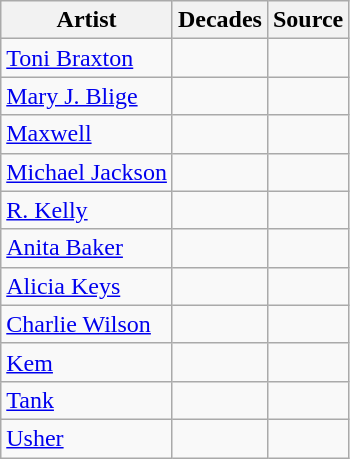<table class="wikitable">
<tr>
<th>Artist</th>
<th>Decades</th>
<th>Source</th>
</tr>
<tr>
<td><a href='#'>Toni Braxton</a></td>
<td></td>
<td><br></td>
</tr>
<tr>
<td><a href='#'>Mary J. Blige</a></td>
<td></td>
<td><br></td>
</tr>
<tr>
<td><a href='#'>Maxwell</a></td>
<td></td>
<td><br></td>
</tr>
<tr>
<td><a href='#'>Michael Jackson</a></td>
<td></td>
<td><br></td>
</tr>
<tr>
<td><a href='#'>R. Kelly</a></td>
<td></td>
<td><br></td>
</tr>
<tr>
<td><a href='#'>Anita Baker</a></td>
<td></td>
<td><br></td>
</tr>
<tr>
<td><a href='#'>Alicia Keys</a></td>
<td></td>
<td></td>
</tr>
<tr>
<td><a href='#'>Charlie Wilson</a></td>
<td></td>
<td></td>
</tr>
<tr>
<td><a href='#'>Kem</a></td>
<td></td>
<td></td>
</tr>
<tr>
<td><a href='#'>Tank</a></td>
<td></td>
<td></td>
</tr>
<tr>
<td><a href='#'>Usher</a></td>
<td></td>
<td></td>
</tr>
</table>
